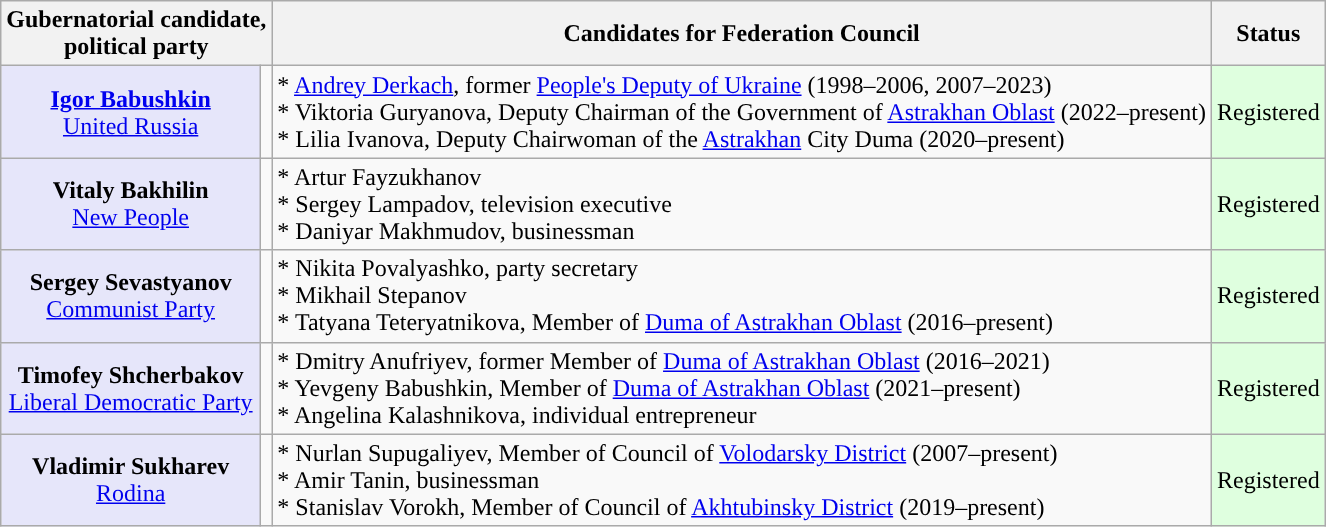<table class="wikitable" style="text-align:center;">
<tr>
<th colspan="2">Gubernatorial candidate,<br>political party</th>
<th>Candidates for Federation Council</th>
<th>Status</th>
</tr>
<tr>
<td style="background:lavender;"><strong><a href='#'>Igor Babushkin</a></strong><br><a href='#'>United Russia</a></td>
<td style="background-color:"></td>
<td align=left>* <a href='#'>Andrey Derkach</a>, former <a href='#'>People's Deputy of Ukraine</a> (1998–2006, 2007–2023)<br>* Viktoria Guryanova, Deputy Chairman of the Government of <a href='#'>Astrakhan Oblast</a> (2022–present)<br>* Lilia Ivanova, Deputy Chairwoman of the <a href='#'>Astrakhan</a> City Duma (2020–present)</td>
<td bgcolor="#DFFFDF">Registered</td>
</tr>
<tr>
<td style="background:lavender;"><strong>Vitaly Bakhilin</strong><br><a href='#'>New People</a></td>
<td style="background-color:"></td>
<td align=left>* Artur Fayzukhanov<br>* Sergey Lampadov, television executive<br>* Daniyar Makhmudov, businessman</td>
<td bgcolor="#DFFFDF">Registered</td>
</tr>
<tr>
<td style="background:lavender;"><strong>Sergey Sevastyanov</strong><br><a href='#'>Communist Party</a></td>
<td style="background-color:"></td>
<td align=left>* Nikita Povalyashko, party secretary<br>* Mikhail Stepanov<br>* Tatyana Teteryatnikova, Member of <a href='#'>Duma of Astrakhan Oblast</a> (2016–present)</td>
<td bgcolor="#DFFFDF">Registered</td>
</tr>
<tr>
<td style="background:lavender;"><strong>Timofey Shcherbakov</strong><br><a href='#'>Liberal Democratic Party</a></td>
<td style="background-color:"></td>
<td align=left>* Dmitry Anufriyev, former Member of <a href='#'>Duma of Astrakhan Oblast</a> (2016–2021)<br>* Yevgeny Babushkin, Member of <a href='#'>Duma of Astrakhan Oblast</a> (2021–present)<br>* Angelina Kalashnikova, individual entrepreneur</td>
<td bgcolor="#DFFFDF">Registered</td>
</tr>
<tr>
<td style="background:lavender;"><strong>Vladimir Sukharev</strong><br><a href='#'>Rodina</a></td>
<td style="background-color:"></td>
<td align=left>* Nurlan Supugaliyev, Member of Council of <a href='#'>Volodarsky District</a> (2007–present)<br>* Amir Tanin, businessman<br>* Stanislav Vorokh, Member of Council of <a href='#'>Akhtubinsky District</a> (2019–present)</td>
<td bgcolor="#DFFFDF">Registered</td>
</tr>
</table>
